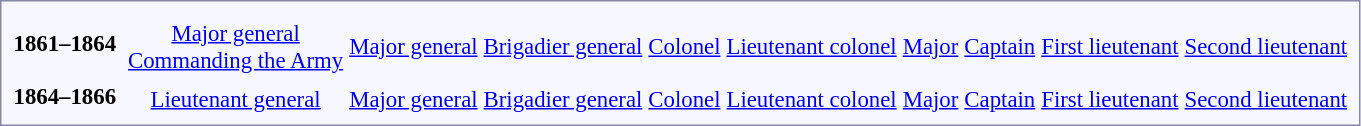<table style="border:1px solid #8888aa; background-color:#f7f8ff; padding:5px; font-size:95%; margin: 0px 12px 12px 0px;">
<tr style="text-align:center;">
<td rowspan=2><strong>1861–1864</strong></td>
<td colspan=4 rowspan=2></td>
<td colspan=2></td>
<td colspan=2></td>
<td colspan=2></td>
<td colspan=2></td>
<td colspan=2></td>
<td colspan=2></td>
<td colspan=2></td>
<td colspan=3></td>
<td colspan=3></td>
</tr>
<tr style="text-align:center;">
<td colspan=2><a href='#'>Major general</a><br><a href='#'>Commanding the Army</a></td>
<td colspan=2><a href='#'>Major general</a></td>
<td colspan=2><a href='#'>Brigadier general</a></td>
<td colspan=2><a href='#'>Colonel</a></td>
<td colspan=2><a href='#'>Lieutenant colonel</a></td>
<td colspan=2><a href='#'>Major</a></td>
<td colspan=2><a href='#'>Captain</a></td>
<td colspan=3><a href='#'>First lieutenant</a></td>
<td colspan=3><a href='#'>Second lieutenant</a></td>
</tr>
<tr style="text-align:center;">
<td rowspan=2><strong>1864–1866</strong></td>
<td colspan=4 rowspan=2></td>
<td colspan=2></td>
<td colspan=2></td>
<td colspan=2></td>
<td colspan=2></td>
<td colspan=2></td>
<td colspan=2></td>
<td colspan=2></td>
<td colspan=3></td>
<td colspan=3></td>
</tr>
<tr style="text-align:center;">
<td colspan=2><a href='#'>Lieutenant general</a></td>
<td colspan=2><a href='#'>Major general</a></td>
<td colspan=2><a href='#'>Brigadier general</a></td>
<td colspan=2><a href='#'>Colonel</a></td>
<td colspan=2><a href='#'>Lieutenant colonel</a></td>
<td colspan=2><a href='#'>Major</a></td>
<td colspan=2><a href='#'>Captain</a></td>
<td colspan=3><a href='#'>First lieutenant</a></td>
<td colspan=3><a href='#'>Second lieutenant</a></td>
</tr>
</table>
